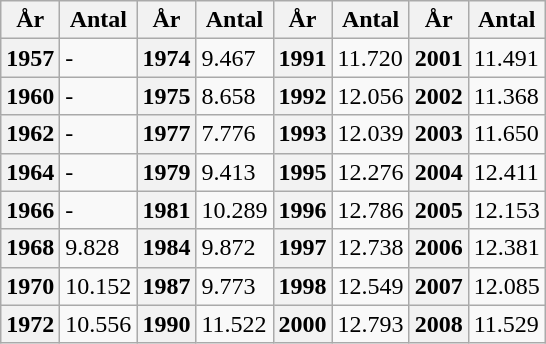<table class="wikitable">
<tr>
<th>År</th>
<th>Antal</th>
<th>År</th>
<th>Antal</th>
<th>År</th>
<th>Antal</th>
<th>År</th>
<th>Antal</th>
</tr>
<tr>
<th>1957</th>
<td>-</td>
<th>1974</th>
<td>9.467</td>
<th>1991</th>
<td>11.720</td>
<th>2001</th>
<td>11.491</td>
</tr>
<tr>
<th>1960</th>
<td>-</td>
<th>1975</th>
<td>8.658</td>
<th>1992</th>
<td>12.056</td>
<th>2002</th>
<td>11.368</td>
</tr>
<tr>
<th>1962</th>
<td>-</td>
<th>1977</th>
<td>7.776</td>
<th>1993</th>
<td>12.039</td>
<th>2003</th>
<td>11.650</td>
</tr>
<tr>
<th>1964</th>
<td>-</td>
<th>1979</th>
<td>9.413</td>
<th>1995</th>
<td>12.276</td>
<th>2004</th>
<td>12.411</td>
</tr>
<tr>
<th>1966</th>
<td>-</td>
<th>1981</th>
<td>10.289</td>
<th>1996</th>
<td>12.786</td>
<th>2005</th>
<td>12.153</td>
</tr>
<tr>
<th>1968</th>
<td>9.828</td>
<th>1984</th>
<td>9.872</td>
<th>1997</th>
<td>12.738</td>
<th>2006</th>
<td>12.381</td>
</tr>
<tr>
<th>1970</th>
<td>10.152</td>
<th>1987</th>
<td>9.773</td>
<th>1998</th>
<td>12.549</td>
<th>2007</th>
<td>12.085</td>
</tr>
<tr>
<th>1972</th>
<td>10.556</td>
<th>1990</th>
<td>11.522</td>
<th>2000</th>
<td>12.793</td>
<th>2008</th>
<td>11.529</td>
</tr>
</table>
